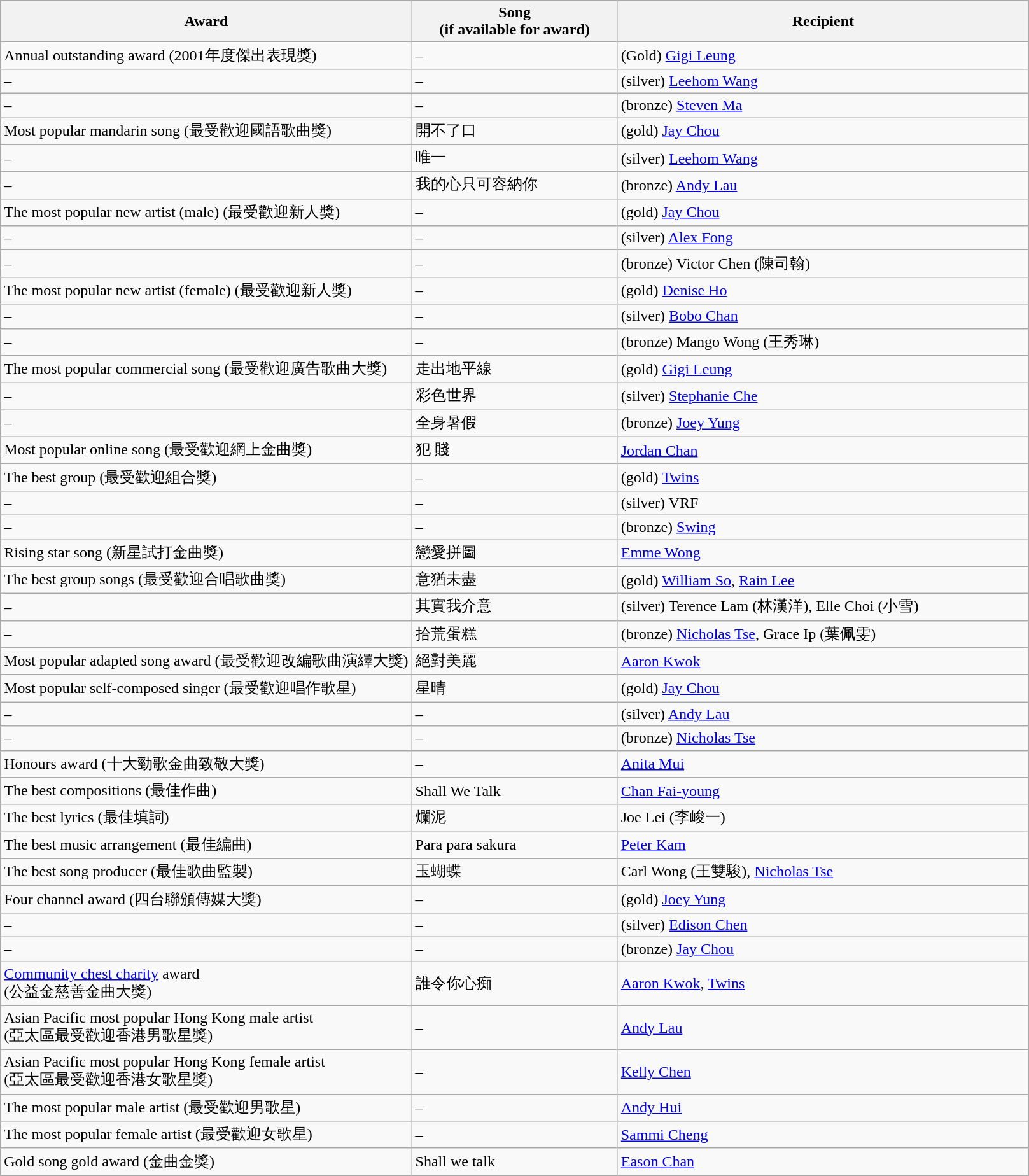<table class="wikitable">
<tr>
<th width=40%>Award</th>
<th width=20%>Song<br>(if available for award)</th>
<th width=40%>Recipient</th>
</tr>
<tr>
<td>Annual outstanding award (2001年度傑出表現獎)</td>
<td>–</td>
<td>(Gold) <a href='#'>Gigi Leung</a></td>
</tr>
<tr>
<td>–</td>
<td>–</td>
<td>(silver) <a href='#'>Leehom Wang</a></td>
</tr>
<tr>
<td>–</td>
<td>–</td>
<td>(bronze) <a href='#'>Steven Ma</a></td>
</tr>
<tr>
<td>Most popular mandarin song (最受歡迎國語歌曲獎)</td>
<td>開不了口</td>
<td>(gold) <a href='#'>Jay Chou</a></td>
</tr>
<tr>
<td>–</td>
<td>唯一</td>
<td>(silver) <a href='#'>Leehom Wang</a></td>
</tr>
<tr>
<td>–</td>
<td>我的心只可容納你</td>
<td>(bronze) <a href='#'>Andy Lau</a></td>
</tr>
<tr>
<td>The most popular new artist (male) (最受歡迎新人獎)</td>
<td>–</td>
<td>(gold) <a href='#'>Jay Chou</a></td>
</tr>
<tr>
<td>–</td>
<td>–</td>
<td>(silver) <a href='#'>Alex Fong</a></td>
</tr>
<tr>
<td>–</td>
<td>–</td>
<td>(bronze) Victor Chen (陳司翰)</td>
</tr>
<tr>
<td>The most popular new artist (female) (最受歡迎新人獎)</td>
<td>–</td>
<td>(gold) <a href='#'>Denise Ho</a></td>
</tr>
<tr>
<td>–</td>
<td>–</td>
<td>(silver) <a href='#'>Bobo Chan</a></td>
</tr>
<tr>
<td>–</td>
<td>–</td>
<td>(bronze) Mango Wong (王秀琳)</td>
</tr>
<tr>
<td>The most popular commercial song (最受歡迎廣告歌曲大獎)</td>
<td>走出地平線</td>
<td>(gold) <a href='#'>Gigi Leung</a></td>
</tr>
<tr>
<td>–</td>
<td>彩色世界</td>
<td>(silver) <a href='#'>Stephanie Che</a></td>
</tr>
<tr>
<td>–</td>
<td>全身暑假</td>
<td>(bronze) <a href='#'>Joey Yung</a></td>
</tr>
<tr>
<td>Most popular online song (最受歡迎網上金曲獎)</td>
<td>犯 賤</td>
<td><a href='#'>Jordan Chan</a></td>
</tr>
<tr>
<td>The best group (最受歡迎組合獎)</td>
<td>–</td>
<td>(gold) <a href='#'>Twins</a></td>
</tr>
<tr>
<td>–</td>
<td>–</td>
<td>(silver) VRF</td>
</tr>
<tr>
<td>–</td>
<td>–</td>
<td>(bronze) <a href='#'>Swing</a></td>
</tr>
<tr>
<td>Rising star song (新星試打金曲獎)</td>
<td>戀愛拼圖</td>
<td><a href='#'>Emme Wong</a></td>
</tr>
<tr>
<td>The best group songs (最受歡迎合唱歌曲獎)</td>
<td>意猶未盡</td>
<td>(gold) <a href='#'>William So</a>, <a href='#'>Rain Lee</a></td>
</tr>
<tr>
<td>–</td>
<td>其實我介意</td>
<td>(silver) Terence Lam (林漢洋), Elle Choi (小雪)</td>
</tr>
<tr>
<td>–</td>
<td>拾荒蛋糕</td>
<td>(bronze) <a href='#'>Nicholas Tse</a>, Grace Ip (葉佩雯)</td>
</tr>
<tr>
<td>Most popular adapted song award (最受歡迎改編歌曲演繹大獎)</td>
<td>絕對美麗</td>
<td><a href='#'>Aaron Kwok</a></td>
</tr>
<tr>
<td>Most popular self-composed singer (最受歡迎唱作歌星)</td>
<td>星晴</td>
<td>(gold) <a href='#'>Jay Chou</a></td>
</tr>
<tr>
<td>–</td>
<td>–</td>
<td>(silver) <a href='#'>Andy Lau</a></td>
</tr>
<tr>
<td>–</td>
<td>–</td>
<td>(bronze) <a href='#'>Nicholas Tse</a></td>
</tr>
<tr>
<td>Honours award (十大勁歌金曲致敬大獎)</td>
<td>–</td>
<td><a href='#'>Anita Mui</a></td>
</tr>
<tr>
<td>The best compositions (最佳作曲)</td>
<td>Shall We Talk</td>
<td><a href='#'>Chan Fai-young</a></td>
</tr>
<tr>
<td>The best lyrics (最佳填詞)</td>
<td>爛泥</td>
<td>Joe Lei (李峻一)</td>
</tr>
<tr>
<td>The best music arrangement (最佳編曲)</td>
<td>Para para sakura</td>
<td><a href='#'>Peter Kam</a></td>
</tr>
<tr>
<td>The best song producer (最佳歌曲監製)</td>
<td>玉蝴蝶</td>
<td>Carl Wong (王雙駿), <a href='#'>Nicholas Tse</a></td>
</tr>
<tr>
<td>Four channel award (四台聯頒傳媒大獎)</td>
<td>–</td>
<td>(gold) <a href='#'>Joey Yung</a></td>
</tr>
<tr>
<td>–</td>
<td>–</td>
<td>(silver) <a href='#'>Edison Chen</a></td>
</tr>
<tr>
<td>–</td>
<td>–</td>
<td>(bronze) <a href='#'>Jay Chou</a></td>
</tr>
<tr>
<td><a href='#'>Community chest charity</a> award<br>(公益金慈善金曲大獎)</td>
<td>誰令你心痴</td>
<td><a href='#'>Aaron Kwok</a>, <a href='#'>Twins</a></td>
</tr>
<tr>
<td>Asian Pacific most popular Hong Kong male artist<br>(亞太區最受歡迎香港男歌星獎)</td>
<td>–</td>
<td><a href='#'>Andy Lau</a></td>
</tr>
<tr>
<td>Asian Pacific most popular Hong Kong female artist<br>(亞太區最受歡迎香港女歌星獎)</td>
<td>–</td>
<td><a href='#'>Kelly Chen</a></td>
</tr>
<tr>
<td>The most popular male artist (最受歡迎男歌星)</td>
<td>–</td>
<td><a href='#'>Andy Hui</a></td>
</tr>
<tr>
<td>The most popular female artist (最受歡迎女歌星)</td>
<td>–</td>
<td><a href='#'>Sammi Cheng</a></td>
</tr>
<tr>
<td>Gold song gold award (金曲金獎)</td>
<td>Shall we talk</td>
<td><a href='#'>Eason Chan</a></td>
</tr>
<tr>
</tr>
</table>
